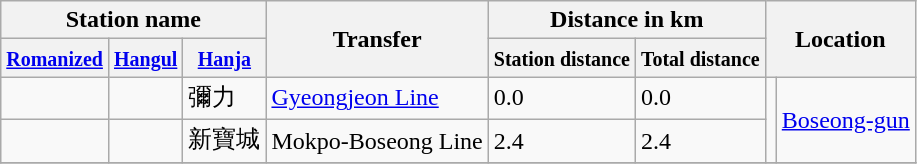<table class="wikitable">
<tr>
<th colspan="3">Station name</th>
<th rowspan="2">Transfer</th>
<th colspan="2">Distance in km</th>
<th colspan="3" rowspan="2">Location</th>
</tr>
<tr>
<th><small><a href='#'>Romanized</a></small></th>
<th><small><a href='#'>Hangul</a></small></th>
<th><small><a href='#'>Hanja</a></small></th>
<th><small>Station distance</small></th>
<th><small>Total distance</small></th>
</tr>
<tr>
<td></td>
<td></td>
<td>彌力</td>
<td><a href='#'>Gyeongjeon Line</a></td>
<td>0.0</td>
<td>0.0</td>
<td rowspan = "2"></td>
<td rowspan = "2"><a href='#'>Boseong-gun</a></td>
</tr>
<tr>
<td></td>
<td></td>
<td>新寶城</td>
<td>Mokpo-Boseong Line</td>
<td>2.4</td>
<td>2.4</td>
</tr>
<tr>
</tr>
</table>
